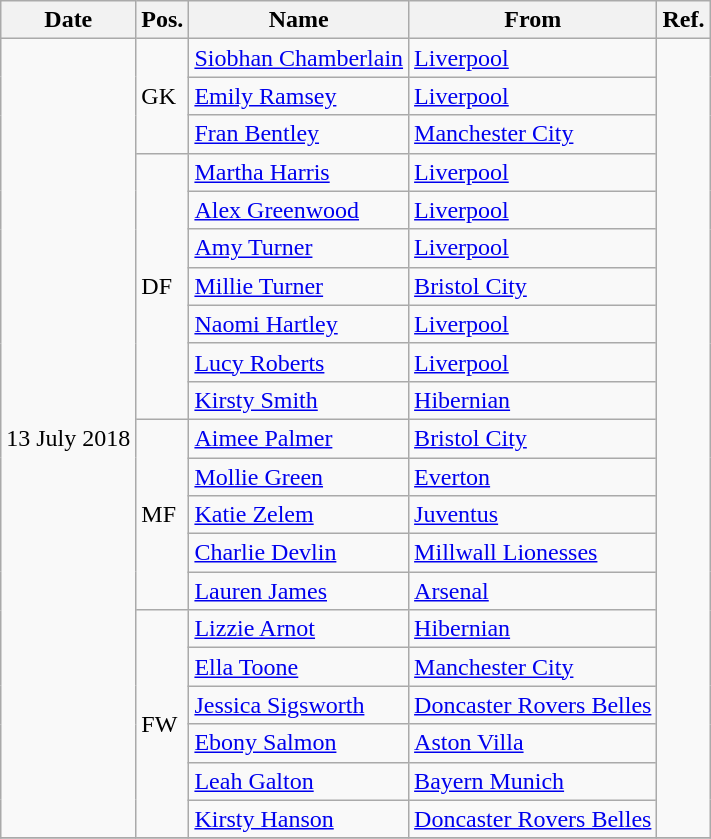<table class="wikitable">
<tr>
<th>Date</th>
<th>Pos.</th>
<th>Name</th>
<th>From</th>
<th>Ref.</th>
</tr>
<tr>
<td rowspan="21">13 July 2018</td>
<td rowspan="3">GK</td>
<td> <a href='#'>Siobhan Chamberlain</a></td>
<td> <a href='#'>Liverpool</a></td>
<td rowspan="21"></td>
</tr>
<tr>
<td> <a href='#'>Emily Ramsey</a></td>
<td> <a href='#'>Liverpool</a></td>
</tr>
<tr>
<td> <a href='#'>Fran Bentley</a></td>
<td> <a href='#'>Manchester City</a></td>
</tr>
<tr>
<td rowspan="7">DF</td>
<td> <a href='#'>Martha Harris</a></td>
<td> <a href='#'>Liverpool</a></td>
</tr>
<tr>
<td> <a href='#'>Alex Greenwood</a></td>
<td> <a href='#'>Liverpool</a></td>
</tr>
<tr>
<td> <a href='#'>Amy Turner</a></td>
<td> <a href='#'>Liverpool</a></td>
</tr>
<tr>
<td> <a href='#'>Millie Turner</a></td>
<td> <a href='#'>Bristol City</a></td>
</tr>
<tr>
<td> <a href='#'>Naomi Hartley</a></td>
<td> <a href='#'>Liverpool</a></td>
</tr>
<tr>
<td> <a href='#'>Lucy Roberts</a></td>
<td> <a href='#'>Liverpool</a></td>
</tr>
<tr>
<td> <a href='#'>Kirsty Smith</a></td>
<td> <a href='#'>Hibernian</a></td>
</tr>
<tr>
<td rowspan="5">MF</td>
<td> <a href='#'>Aimee Palmer</a></td>
<td> <a href='#'>Bristol City</a></td>
</tr>
<tr>
<td> <a href='#'>Mollie Green</a></td>
<td> <a href='#'>Everton</a></td>
</tr>
<tr>
<td> <a href='#'>Katie Zelem</a></td>
<td> <a href='#'>Juventus</a></td>
</tr>
<tr>
<td> <a href='#'>Charlie Devlin</a></td>
<td> <a href='#'>Millwall Lionesses</a></td>
</tr>
<tr>
<td> <a href='#'>Lauren James</a></td>
<td> <a href='#'>Arsenal</a></td>
</tr>
<tr>
<td rowspan="6">FW</td>
<td> <a href='#'>Lizzie Arnot</a></td>
<td> <a href='#'>Hibernian</a></td>
</tr>
<tr>
<td> <a href='#'>Ella Toone</a></td>
<td> <a href='#'>Manchester City</a></td>
</tr>
<tr>
<td> <a href='#'>Jessica Sigsworth</a></td>
<td> <a href='#'>Doncaster Rovers Belles</a></td>
</tr>
<tr>
<td> <a href='#'>Ebony Salmon</a></td>
<td> <a href='#'>Aston Villa</a></td>
</tr>
<tr>
<td> <a href='#'>Leah Galton</a></td>
<td> <a href='#'>Bayern Munich</a></td>
</tr>
<tr>
<td> <a href='#'>Kirsty Hanson</a></td>
<td> <a href='#'>Doncaster Rovers Belles</a></td>
</tr>
<tr>
</tr>
</table>
